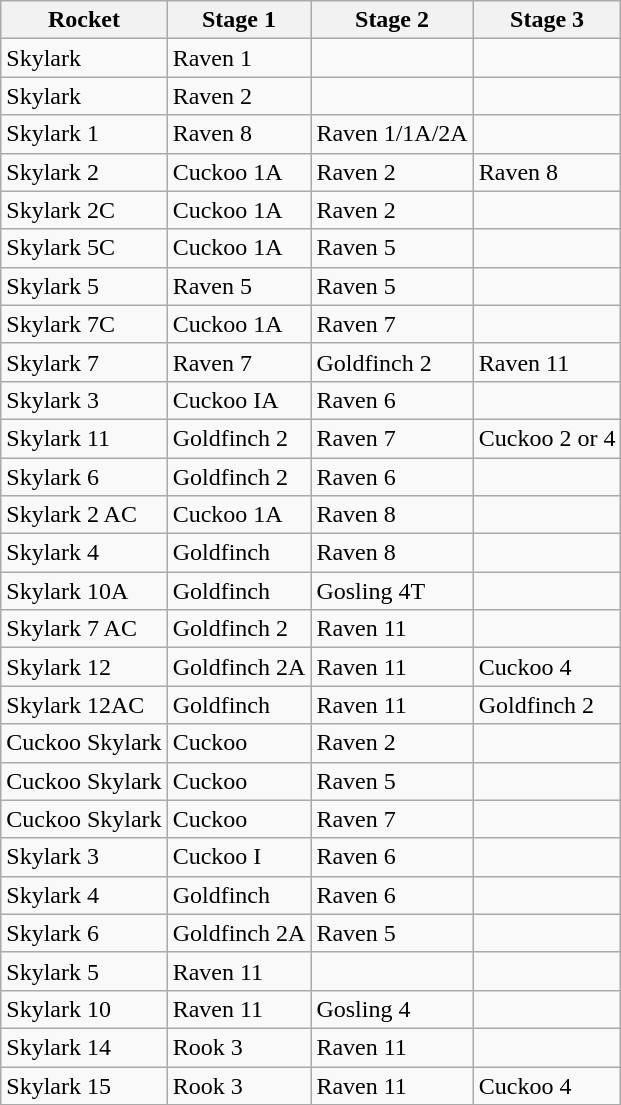<table class="wikitable sortable">
<tr>
<th>Rocket</th>
<th>Stage 1</th>
<th>Stage 2</th>
<th>Stage 3</th>
</tr>
<tr>
<td>Skylark</td>
<td>Raven 1</td>
<td></td>
<td></td>
</tr>
<tr>
<td>Skylark</td>
<td>Raven 2</td>
<td></td>
<td></td>
</tr>
<tr>
<td>Skylark 1</td>
<td>Raven 8</td>
<td>Raven 1/1A/2A</td>
<td></td>
</tr>
<tr>
<td>Skylark 2</td>
<td>Cuckoo 1A</td>
<td>Raven 2</td>
<td>Raven 8</td>
</tr>
<tr>
<td>Skylark 2C</td>
<td>Cuckoo 1A</td>
<td>Raven 2</td>
<td></td>
</tr>
<tr>
<td>Skylark 5C</td>
<td>Cuckoo 1A</td>
<td>Raven 5</td>
<td></td>
</tr>
<tr>
<td>Skylark 5</td>
<td>Raven 5</td>
<td>Raven 5</td>
<td></td>
</tr>
<tr>
<td>Skylark 7C</td>
<td>Cuckoo 1A</td>
<td>Raven 7</td>
<td></td>
</tr>
<tr>
<td>Skylark 7</td>
<td>Raven 7</td>
<td>Goldfinch 2</td>
<td>Raven 11</td>
</tr>
<tr>
<td>Skylark 3</td>
<td>Cuckoo IA</td>
<td>Raven 6</td>
<td></td>
</tr>
<tr>
<td>Skylark 11</td>
<td>Goldfinch 2</td>
<td>Raven 7</td>
<td>Cuckoo 2 or 4</td>
</tr>
<tr>
<td>Skylark 6</td>
<td>Goldfinch 2</td>
<td>Raven 6</td>
<td></td>
</tr>
<tr>
<td>Skylark 2 AC</td>
<td>Cuckoo 1A</td>
<td>Raven 8</td>
<td></td>
</tr>
<tr>
<td>Skylark 4</td>
<td>Goldfinch</td>
<td>Raven 8</td>
<td></td>
</tr>
<tr>
<td>Skylark 10A</td>
<td>Goldfinch</td>
<td>Gosling 4T</td>
<td></td>
</tr>
<tr>
<td>Skylark 7 AC</td>
<td>Goldfinch 2</td>
<td>Raven 11</td>
<td></td>
</tr>
<tr>
<td>Skylark 12</td>
<td>Goldfinch 2A</td>
<td>Raven 11</td>
<td>Cuckoo 4</td>
</tr>
<tr>
<td>Skylark 12AC</td>
<td>Goldfinch</td>
<td>Raven 11</td>
<td>Goldfinch 2</td>
</tr>
<tr>
<td>Cuckoo Skylark</td>
<td>Cuckoo</td>
<td>Raven 2</td>
<td></td>
</tr>
<tr>
<td>Cuckoo Skylark</td>
<td>Cuckoo</td>
<td>Raven 5</td>
<td></td>
</tr>
<tr>
<td>Cuckoo Skylark</td>
<td>Cuckoo</td>
<td>Raven 7</td>
<td></td>
</tr>
<tr>
<td>Skylark 3</td>
<td>Cuckoo I</td>
<td>Raven 6</td>
<td></td>
</tr>
<tr>
<td>Skylark 4</td>
<td>Goldfinch</td>
<td>Raven 6</td>
<td></td>
</tr>
<tr>
<td>Skylark 6</td>
<td>Goldfinch 2A</td>
<td>Raven 5</td>
<td></td>
</tr>
<tr>
<td>Skylark 5</td>
<td>Raven 11</td>
<td></td>
<td></td>
</tr>
<tr>
<td>Skylark 10</td>
<td>Raven 11</td>
<td>Gosling 4</td>
<td></td>
</tr>
<tr>
<td>Skylark 14</td>
<td>Rook 3</td>
<td>Raven 11</td>
<td></td>
</tr>
<tr>
<td>Skylark 15</td>
<td>Rook 3</td>
<td>Raven 11</td>
<td>Cuckoo 4</td>
</tr>
</table>
